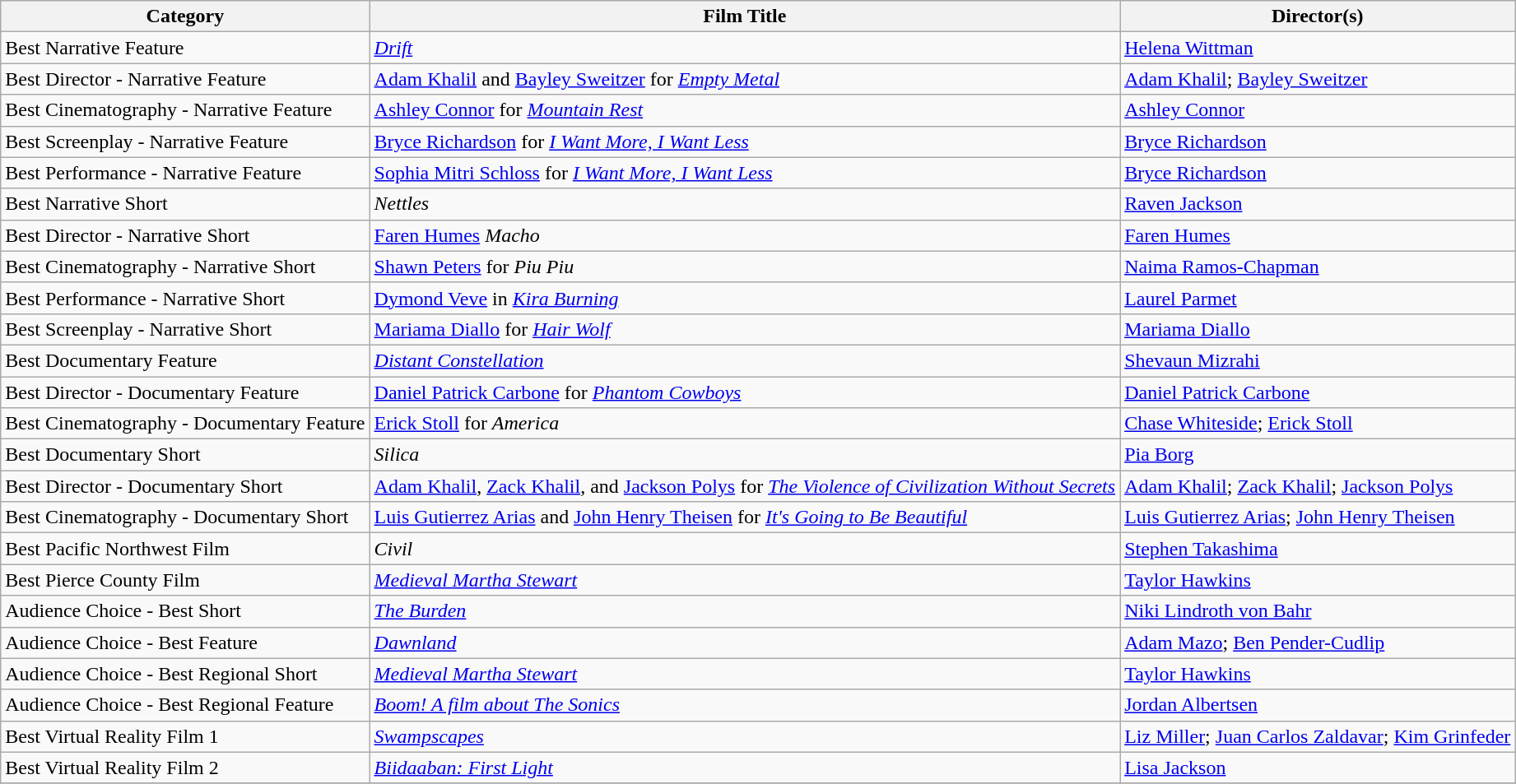<table class="wikitable">
<tr>
<th>Category</th>
<th>Film Title</th>
<th>Director(s)</th>
</tr>
<tr>
<td>Best Narrative Feature</td>
<td><em><a href='#'>Drift</a></em></td>
<td><a href='#'>Helena Wittman</a></td>
</tr>
<tr>
<td>Best Director - Narrative Feature</td>
<td><a href='#'>Adam Khalil</a> and <a href='#'>Bayley Sweitzer</a> for <em><a href='#'>Empty Metal</a></em></td>
<td><a href='#'>Adam Khalil</a>; <a href='#'>Bayley Sweitzer</a></td>
</tr>
<tr>
<td>Best Cinematography - Narrative Feature</td>
<td><a href='#'>Ashley Connor</a> for <em><a href='#'>Mountain Rest</a></em></td>
<td><a href='#'>Ashley Connor</a></td>
</tr>
<tr>
<td>Best Screenplay - Narrative Feature</td>
<td><a href='#'>Bryce Richardson</a> for <em><a href='#'>I Want More, I Want Less</a></em></td>
<td><a href='#'>Bryce Richardson</a></td>
</tr>
<tr>
<td>Best Performance - Narrative Feature</td>
<td><a href='#'>Sophia Mitri Schloss</a> for <em><a href='#'>I Want More, I Want Less</a></em></td>
<td><a href='#'>Bryce Richardson</a></td>
</tr>
<tr>
<td>Best Narrative Short</td>
<td><em>Nettles</em></td>
<td><a href='#'>Raven Jackson</a></td>
</tr>
<tr>
<td>Best Director - Narrative Short</td>
<td><a href='#'>Faren Humes</a> <em>Macho</em></td>
<td><a href='#'>Faren Humes</a></td>
</tr>
<tr>
<td>Best Cinematography - Narrative Short</td>
<td><a href='#'>Shawn Peters</a> for <em>Piu Piu</em></td>
<td><a href='#'>Naima Ramos-Chapman</a></td>
</tr>
<tr>
<td>Best Performance - Narrative Short</td>
<td><a href='#'>Dymond Veve</a> in <em><a href='#'>Kira Burning</a></em></td>
<td><a href='#'>Laurel Parmet</a></td>
</tr>
<tr>
<td>Best Screenplay - Narrative Short</td>
<td><a href='#'>Mariama Diallo</a> for <em><a href='#'>Hair Wolf</a></em></td>
<td><a href='#'>Mariama Diallo</a></td>
</tr>
<tr>
<td>Best Documentary Feature</td>
<td><em><a href='#'>Distant Constellation</a></em></td>
<td><a href='#'>Shevaun Mizrahi</a></td>
</tr>
<tr>
<td>Best Director - Documentary Feature</td>
<td><a href='#'>Daniel Patrick Carbone</a> for <em><a href='#'>Phantom Cowboys</a></em></td>
<td><a href='#'>Daniel Patrick Carbone</a></td>
</tr>
<tr>
<td>Best Cinematography - Documentary Feature</td>
<td><a href='#'>Erick Stoll</a> for <em>America</em></td>
<td><a href='#'>Chase Whiteside</a>; <a href='#'>Erick Stoll</a></td>
</tr>
<tr>
<td>Best Documentary Short</td>
<td><em>Silica</em></td>
<td><a href='#'>Pia Borg</a></td>
</tr>
<tr>
<td>Best Director - Documentary Short</td>
<td><a href='#'>Adam Khalil</a>, <a href='#'>Zack Khalil</a>, and <a href='#'>Jackson Polys</a> for <em><a href='#'>The Violence of Civilization Without Secrets</a></em></td>
<td><a href='#'>Adam Khalil</a>; <a href='#'>Zack Khalil</a>; <a href='#'>Jackson Polys</a></td>
</tr>
<tr>
<td>Best Cinematography - Documentary Short</td>
<td><a href='#'>Luis Gutierrez Arias</a> and <a href='#'>John Henry Theisen</a> for <em><a href='#'>It's Going to Be Beautiful</a></em></td>
<td><a href='#'>Luis Gutierrez Arias</a>; <a href='#'>John Henry Theisen</a></td>
</tr>
<tr>
<td>Best Pacific Northwest Film</td>
<td><em>Civil</em></td>
<td><a href='#'>Stephen Takashima</a></td>
</tr>
<tr>
<td>Best Pierce County Film</td>
<td><em><a href='#'>Medieval Martha Stewart</a></em></td>
<td><a href='#'>Taylor Hawkins</a></td>
</tr>
<tr>
<td>Audience Choice - Best Short</td>
<td><em><a href='#'>The Burden</a></em></td>
<td><a href='#'>Niki Lindroth von Bahr</a></td>
</tr>
<tr>
<td>Audience Choice - Best Feature</td>
<td><em><a href='#'>Dawnland</a></em></td>
<td><a href='#'>Adam Mazo</a>; <a href='#'>Ben Pender-Cudlip</a></td>
</tr>
<tr>
<td>Audience Choice - Best Regional Short</td>
<td><em><a href='#'>Medieval Martha Stewart</a></em></td>
<td><a href='#'>Taylor Hawkins</a></td>
</tr>
<tr>
<td>Audience Choice - Best Regional Feature</td>
<td><em><a href='#'>Boom! A film about The Sonics</a></em></td>
<td><a href='#'>Jordan Albertsen</a></td>
</tr>
<tr>
<td>Best Virtual Reality Film 1</td>
<td><em><a href='#'>Swampscapes</a></em></td>
<td><a href='#'>Liz Miller</a>; <a href='#'>Juan Carlos Zaldavar</a>; <a href='#'>Kim Grinfeder</a></td>
</tr>
<tr>
<td>Best Virtual Reality Film 2</td>
<td><em><a href='#'>Biidaaban: First Light</a></em></td>
<td><a href='#'>Lisa Jackson</a></td>
</tr>
<tr>
</tr>
</table>
